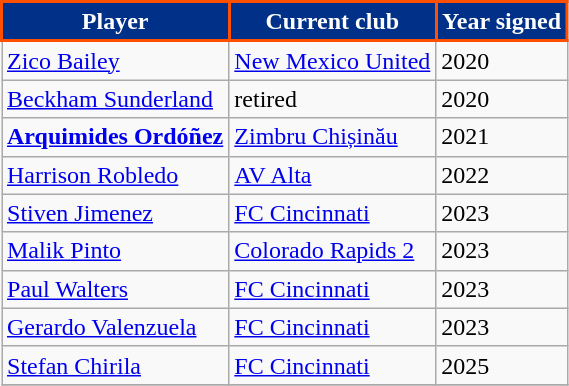<table class="wikitable" style="text-align:center">
<tr>
<th style="background:#003087; color:#FFFFFF; border:2px solid #FE5000;">Player</th>
<th style="background:#003087; color:#FFFFFF; border:2px solid #FE5000;">Current club</th>
<th style="background:#003087; color:#FFFFFF; border:2px solid #FE5000;">Year signed</th>
</tr>
<tr>
<td align=left> <a href='#'>Zico Bailey</a></td>
<td align=left> <a href='#'>New Mexico United</a></td>
<td align=left>2020</td>
</tr>
<tr>
<td align=left> <a href='#'>Beckham Sunderland</a></td>
<td align=left>retired</td>
<td align=left>2020</td>
</tr>
<tr>
<td align=left> <strong><a href='#'>Arquimides Ordóñez</a></strong></td>
<td align=left> <a href='#'>Zimbru Chișinău</a></td>
<td align=left>2021</td>
</tr>
<tr>
<td align=left> <a href='#'>Harrison Robledo</a></td>
<td align=left> <a href='#'>AV Alta</a></td>
<td align=left>2022</td>
</tr>
<tr>
<td align=left> <a href='#'>Stiven Jimenez</a></td>
<td align=left> <a href='#'>FC Cincinnati</a></td>
<td align=left>2023</td>
</tr>
<tr>
<td align=left> <a href='#'>Malik Pinto</a></td>
<td align=left> <a href='#'>Colorado Rapids 2</a></td>
<td align=left>2023</td>
</tr>
<tr>
<td align=left> <a href='#'>Paul Walters</a></td>
<td align=left> <a href='#'>FC Cincinnati</a></td>
<td align=left>2023</td>
</tr>
<tr>
<td align=left> <a href='#'>Gerardo Valenzuela</a></td>
<td align=left> <a href='#'>FC Cincinnati</a></td>
<td align=left>2023</td>
</tr>
<tr>
<td align=left> <a href='#'>Stefan Chirila</a></td>
<td align=left> <a href='#'>FC Cincinnati</a></td>
<td align=left>2025</td>
</tr>
<tr>
</tr>
</table>
